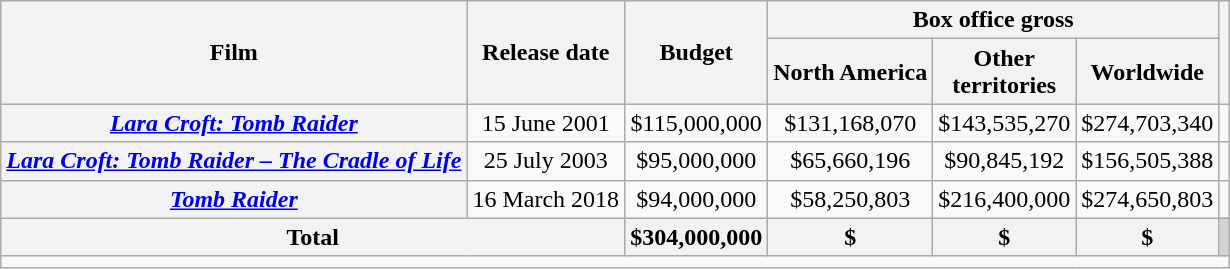<table class="wikitable plainrowheaders sortable" style="text-align: center;">
<tr>
<th rowspan="2">Film</th>
<th rowspan="2">Release date</th>
<th rowspan="2">Budget</th>
<th colspan="3">Box office gross</th>
<th rowspan="2"></th>
</tr>
<tr>
<th>North America</th>
<th>Other<br>territories</th>
<th>Worldwide</th>
</tr>
<tr>
<th scope="row"><em><a href='#'>Lara Croft: Tomb Raider</a></em></th>
<td>15 June 2001</td>
<td>$115,000,000</td>
<td>$131,168,070</td>
<td>$143,535,270</td>
<td>$274,703,340</td>
<td></td>
</tr>
<tr>
<th scope="row"><em><a href='#'>Lara Croft: Tomb Raider – The Cradle of Life</a></em></th>
<td>25 July 2003</td>
<td>$95,000,000</td>
<td>$65,660,196</td>
<td>$90,845,192</td>
<td>$156,505,388</td>
<td></td>
</tr>
<tr>
<th scope="row"><em><a href='#'>Tomb Raider</a></em></th>
<td>16 March 2018</td>
<td>$94,000,000</td>
<td>$58,250,803</td>
<td>$216,400,000</td>
<td>$274,650,803</td>
<td></td>
</tr>
<tr>
<th colspan="2">Total</th>
<th>$304,000,000</th>
<th>$</th>
<th>$</th>
<th>$</th>
<td style="background:#d3d3d3;"></td>
</tr>
<tr>
<td colspan="7" style="text-align:left;"></td>
</tr>
</table>
